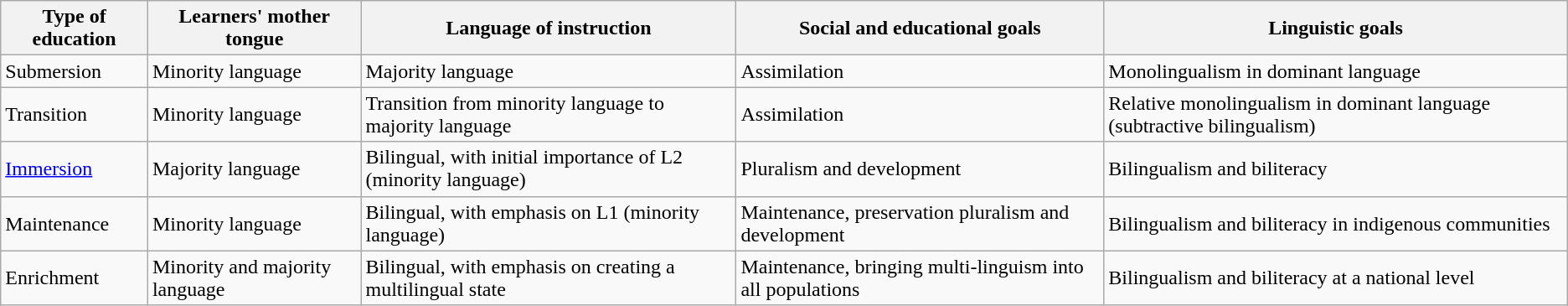<table class="wikitable">
<tr>
<th>Type of education</th>
<th>Learners' mother tongue</th>
<th>Language of instruction</th>
<th>Social and educational goals</th>
<th>Linguistic goals</th>
</tr>
<tr>
<td>Submersion</td>
<td>Minority language</td>
<td>Majority language</td>
<td>Assimilation</td>
<td>Monolingualism in dominant language</td>
</tr>
<tr>
<td>Transition</td>
<td>Minority language</td>
<td>Transition from minority language to majority language</td>
<td>Assimilation</td>
<td>Relative monolingualism in dominant language (subtractive bilingualism)</td>
</tr>
<tr>
<td><a href='#'>Immersion</a></td>
<td>Majority language</td>
<td>Bilingual, with initial importance of L2 (minority language)</td>
<td>Pluralism and development</td>
<td>Bilingualism and biliteracy</td>
</tr>
<tr>
<td>Maintenance</td>
<td>Minority language</td>
<td>Bilingual, with emphasis on L1 (minority language)</td>
<td>Maintenance, preservation pluralism and development</td>
<td>Bilingualism and biliteracy in indigenous communities</td>
</tr>
<tr>
<td>Enrichment</td>
<td>Minority and majority language</td>
<td>Bilingual, with emphasis on creating a multilingual state</td>
<td>Maintenance, bringing multi-linguism into all populations</td>
<td>Bilingualism and biliteracy at a national level</td>
</tr>
</table>
